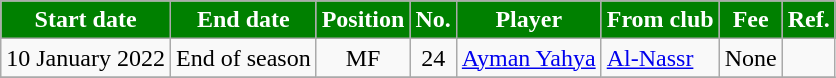<table class="wikitable sortable">
<tr>
<th style="background:green; color:white;"><strong>Start date</strong></th>
<th style="background:green; color:white;"><strong>End date</strong></th>
<th style="background:green; color:white;"><strong>Position</strong></th>
<th style="background:green; color:white;"><strong>No.</strong></th>
<th style="background:green; color:white;"><strong>Player</strong></th>
<th style="background:green; color:white;"><strong>From club</strong></th>
<th style="background:green; color:white;"><strong>Fee</strong></th>
<th style="background:green; color:white;"><strong>Ref.</strong></th>
</tr>
<tr>
<td>10 January 2022</td>
<td>End of season</td>
<td style="text-align:center;">MF</td>
<td style="text-align:center;">24</td>
<td style="text-align:left;"> <a href='#'>Ayman Yahya</a></td>
<td style="text-align:left;"> <a href='#'>Al-Nassr</a></td>
<td>None</td>
<td></td>
</tr>
<tr>
</tr>
</table>
